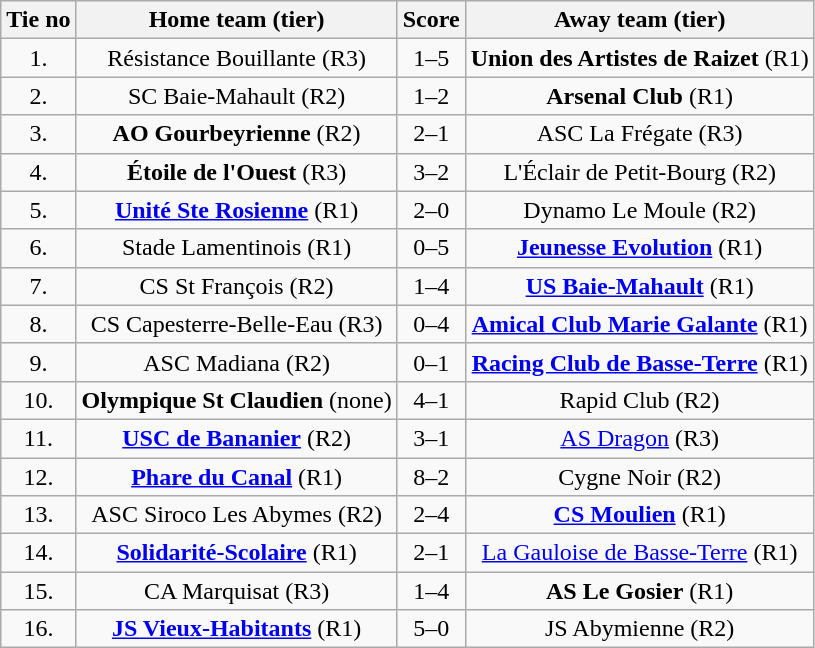<table class="wikitable" style="text-align: center">
<tr>
<th>Tie no</th>
<th>Home team (tier)</th>
<th>Score</th>
<th>Away team (tier)</th>
</tr>
<tr>
<td>1.</td>
<td> Résistance Bouillante (R3)</td>
<td>1–5</td>
<td><strong>Union des Artistes de Raizet</strong> (R1) </td>
</tr>
<tr>
<td>2.</td>
<td> SC Baie-Mahault (R2)</td>
<td>1–2</td>
<td><strong>Arsenal Club</strong> (R1) </td>
</tr>
<tr>
<td>3.</td>
<td> <strong>AO Gourbeyrienne</strong> (R2)</td>
<td>2–1</td>
<td>ASC La Frégate (R3) </td>
</tr>
<tr>
<td>4.</td>
<td> <strong>Étoile de l'Ouest</strong> (R3)</td>
<td>3–2</td>
<td>L'Éclair de Petit-Bourg (R2) </td>
</tr>
<tr>
<td>5.</td>
<td> <strong><a href='#'>Unité Ste Rosienne</a></strong> (R1)</td>
<td>2–0</td>
<td>Dynamo Le Moule (R2) </td>
</tr>
<tr>
<td>6.</td>
<td> Stade Lamentinois (R1)</td>
<td>0–5</td>
<td><strong><a href='#'>Jeunesse Evolution</a></strong> (R1) </td>
</tr>
<tr>
<td>7.</td>
<td> CS St François (R2)</td>
<td>1–4</td>
<td><strong><a href='#'>US Baie-Mahault</a></strong> (R1) </td>
</tr>
<tr>
<td>8.</td>
<td> CS Capesterre-Belle-Eau (R3)</td>
<td>0–4</td>
<td><strong><a href='#'>Amical Club Marie Galante</a></strong> (R1) </td>
</tr>
<tr>
<td>9.</td>
<td> ASC Madiana (R2)</td>
<td>0–1</td>
<td><strong><a href='#'>Racing Club de Basse-Terre</a></strong> (R1) </td>
</tr>
<tr>
<td>10.</td>
<td> <strong>Olympique St Claudien</strong> (none)</td>
<td>4–1</td>
<td>Rapid Club (R2) </td>
</tr>
<tr>
<td>11.</td>
<td> <strong><a href='#'>USC de Bananier</a></strong> (R2)</td>
<td>3–1</td>
<td><a href='#'>AS Dragon</a> (R3) </td>
</tr>
<tr>
<td>12.</td>
<td> <strong><a href='#'>Phare du Canal</a></strong> (R1)</td>
<td>8–2</td>
<td>Cygne Noir (R2) </td>
</tr>
<tr>
<td>13.</td>
<td> ASC Siroco Les Abymes (R2)</td>
<td>2–4</td>
<td><strong><a href='#'>CS Moulien</a></strong> (R1) </td>
</tr>
<tr>
<td>14.</td>
<td> <strong><a href='#'>Solidarité-Scolaire</a></strong> (R1)</td>
<td>2–1</td>
<td><a href='#'>La Gauloise de Basse-Terre</a> (R1) </td>
</tr>
<tr>
<td>15.</td>
<td> CA Marquisat (R3)</td>
<td>1–4</td>
<td><strong>AS Le Gosier</strong> (R1) </td>
</tr>
<tr>
<td>16.</td>
<td> <strong><a href='#'>JS Vieux-Habitants</a></strong> (R1)</td>
<td>5–0</td>
<td>JS Abymienne (R2) </td>
</tr>
</table>
